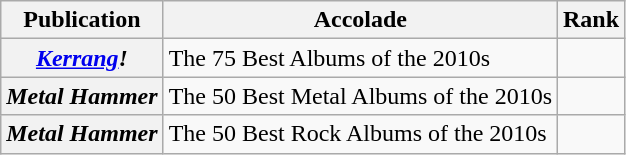<table class="wikitable sortable plainrowheaders">
<tr>
<th>Publication</th>
<th>Accolade</th>
<th>Rank</th>
</tr>
<tr>
<th scope="row"><em><a href='#'>Kerrang</a>!</em></th>
<td>The 75 Best Albums of the 2010s</td>
<td></td>
</tr>
<tr>
<th scope="row"><em>Metal Hammer</em></th>
<td>The 50 Best Metal Albums of the 2010s</td>
<td></td>
</tr>
<tr>
<th scope="row"><em>Metal Hammer</em></th>
<td>The 50 Best Rock Albums of the 2010s</td>
<td></td>
</tr>
</table>
